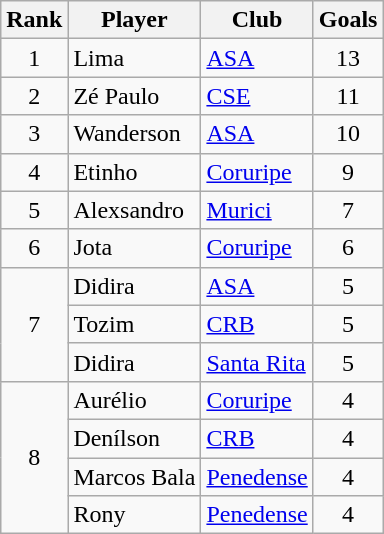<table class="wikitable" style="text-align:center">
<tr>
<th>Rank</th>
<th>Player</th>
<th>Club</th>
<th>Goals</th>
</tr>
<tr>
<td rowspan=1>1</td>
<td align="left">Lima</td>
<td align="left"><a href='#'>ASA</a></td>
<td>13</td>
</tr>
<tr>
<td rowspan=1>2</td>
<td align="left">Zé Paulo</td>
<td align="left"><a href='#'>CSE</a></td>
<td>11</td>
</tr>
<tr>
<td rowspan=1>3</td>
<td align="left">Wanderson</td>
<td align="left"><a href='#'>ASA</a></td>
<td>10</td>
</tr>
<tr>
<td rowspan=1>4</td>
<td align="left">Etinho</td>
<td align="left"><a href='#'>Coruripe</a></td>
<td>9</td>
</tr>
<tr>
<td rowspan=1>5</td>
<td align="left">Alexsandro</td>
<td align="left"><a href='#'>Murici</a></td>
<td>7</td>
</tr>
<tr>
<td rowspan=1>6</td>
<td align="left">Jota</td>
<td align="left"><a href='#'>Coruripe</a></td>
<td>6</td>
</tr>
<tr>
<td rowspan=3>7</td>
<td align="left">Didira</td>
<td align="left"><a href='#'>ASA</a></td>
<td>5</td>
</tr>
<tr>
<td align="left">Tozim</td>
<td align="left"><a href='#'>CRB</a></td>
<td>5</td>
</tr>
<tr>
<td align="left">Didira</td>
<td align="left"><a href='#'>Santa Rita</a></td>
<td>5</td>
</tr>
<tr>
<td rowspan=4>8</td>
<td align="left">Aurélio</td>
<td align="left"><a href='#'>Coruripe</a></td>
<td>4</td>
</tr>
<tr>
<td align="left">Denílson</td>
<td align="left"><a href='#'>CRB</a></td>
<td>4</td>
</tr>
<tr>
<td align="left">Marcos Bala</td>
<td align="left"><a href='#'>Penedense</a></td>
<td>4</td>
</tr>
<tr>
<td align="left">Rony</td>
<td align="left"><a href='#'>Penedense</a></td>
<td>4</td>
</tr>
</table>
